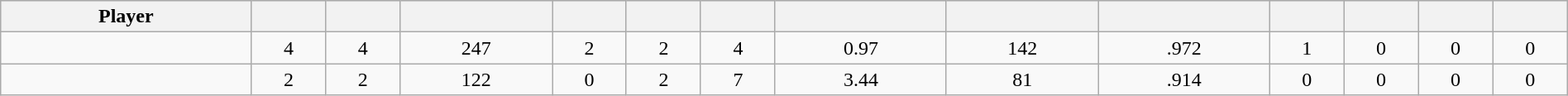<table class="wikitable sortable" style="width:100%; text-align:center;">
<tr style="text-align:center; background:#ddd;">
<th>Player</th>
<th></th>
<th></th>
<th></th>
<th></th>
<th></th>
<th></th>
<th></th>
<th></th>
<th></th>
<th></th>
<th></th>
<th></th>
<th></th>
</tr>
<tr>
<td style="text-align:left;"></td>
<td>4</td>
<td>4</td>
<td>247</td>
<td>2</td>
<td>2</td>
<td>4</td>
<td>0.97</td>
<td>142</td>
<td>.972</td>
<td>1</td>
<td>0</td>
<td>0</td>
<td>0</td>
</tr>
<tr>
<td style="text-align:left;"></td>
<td>2</td>
<td>2</td>
<td>122</td>
<td>0</td>
<td>2</td>
<td>7</td>
<td>3.44</td>
<td>81</td>
<td>.914</td>
<td>0</td>
<td>0</td>
<td>0</td>
<td>0</td>
</tr>
</table>
